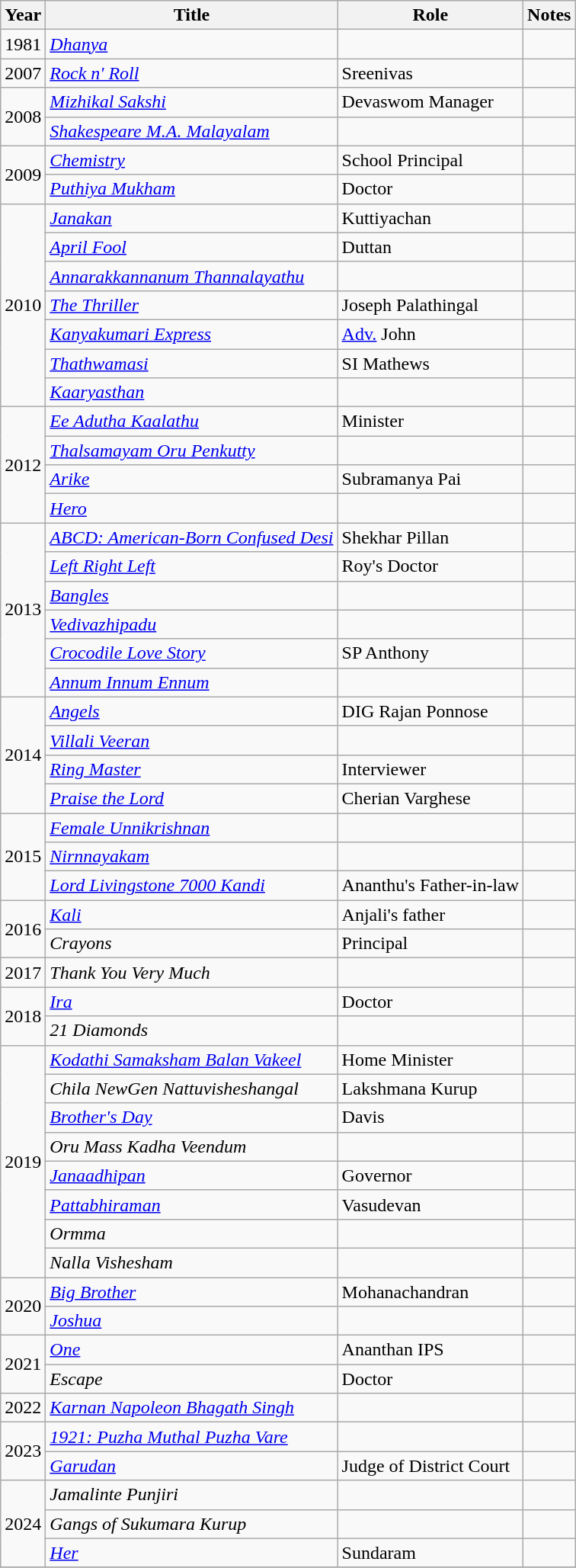<table class="wikitable sortable">
<tr>
<th scope="col">Year</th>
<th scope="col">Title</th>
<th scope="col">Role</th>
<th scope="col" class="unsortable">Notes</th>
</tr>
<tr>
<td>1981</td>
<td><em><a href='#'>Dhanya</a></em></td>
<td></td>
<td></td>
</tr>
<tr>
<td>2007</td>
<td><em><a href='#'>Rock n' Roll</a></em></td>
<td>Sreenivas</td>
<td></td>
</tr>
<tr>
<td rowspan=2>2008</td>
<td><em><a href='#'>Mizhikal Sakshi</a></em></td>
<td>Devaswom Manager</td>
<td></td>
</tr>
<tr>
<td><em><a href='#'>Shakespeare M.A. Malayalam</a></em></td>
<td></td>
<td></td>
</tr>
<tr>
<td rowspan=2>2009</td>
<td><em><a href='#'>Chemistry</a></em></td>
<td>School Principal</td>
<td></td>
</tr>
<tr>
<td><em><a href='#'>Puthiya Mukham</a></em></td>
<td>Doctor</td>
<td></td>
</tr>
<tr>
<td rowspan=7>2010</td>
<td><em><a href='#'>Janakan</a></em></td>
<td>Kuttiyachan</td>
<td></td>
</tr>
<tr>
<td><em><a href='#'>April Fool</a></em></td>
<td>Duttan</td>
<td></td>
</tr>
<tr>
<td><em><a href='#'>Annarakkannanum Thannalayathu</a></em></td>
<td></td>
<td></td>
</tr>
<tr>
<td><em><a href='#'>The Thriller</a></em></td>
<td>Joseph Palathingal</td>
<td></td>
</tr>
<tr>
<td><em><a href='#'>Kanyakumari Express</a></em></td>
<td><a href='#'>Adv.</a> John</td>
<td></td>
</tr>
<tr>
<td><em><a href='#'>Thathwamasi</a></em></td>
<td>SI Mathews</td>
<td></td>
</tr>
<tr>
<td><em><a href='#'>Kaaryasthan</a></em></td>
<td></td>
<td></td>
</tr>
<tr>
<td rowspan=4>2012</td>
<td><em><a href='#'>Ee Adutha Kaalathu</a></em></td>
<td>Minister</td>
<td></td>
</tr>
<tr>
<td><em><a href='#'>Thalsamayam Oru Penkutty</a></em></td>
<td></td>
<td></td>
</tr>
<tr>
<td><em><a href='#'>Arike</a></em></td>
<td>Subramanya Pai</td>
<td></td>
</tr>
<tr>
<td><em><a href='#'>Hero</a></em></td>
<td></td>
<td></td>
</tr>
<tr>
<td rowspan=6>2013</td>
<td><em><a href='#'>ABCD: American-Born Confused Desi</a></em></td>
<td>Shekhar Pillan</td>
<td></td>
</tr>
<tr>
<td><em><a href='#'>Left Right Left</a></em></td>
<td>Roy's Doctor</td>
<td></td>
</tr>
<tr>
<td><em><a href='#'>Bangles</a></em></td>
<td></td>
<td></td>
</tr>
<tr>
<td><em><a href='#'>Vedivazhipadu</a></em></td>
<td></td>
<td></td>
</tr>
<tr>
<td><em><a href='#'>Crocodile Love Story</a></em></td>
<td>SP Anthony</td>
<td></td>
</tr>
<tr>
<td><em><a href='#'>Annum Innum Ennum</a></em></td>
<td></td>
<td></td>
</tr>
<tr>
<td rowspan=4>2014</td>
<td><em><a href='#'>Angels</a></em></td>
<td>DIG Rajan Ponnose</td>
<td></td>
</tr>
<tr>
<td><em><a href='#'>Villali Veeran</a></em></td>
<td></td>
<td></td>
</tr>
<tr>
<td><em><a href='#'>Ring Master</a></em></td>
<td>Interviewer</td>
<td></td>
</tr>
<tr>
<td><em><a href='#'>Praise the Lord</a></em></td>
<td>Cherian Varghese</td>
<td></td>
</tr>
<tr>
<td rowspan=3>2015</td>
<td><em><a href='#'>Female Unnikrishnan</a></em></td>
<td></td>
<td></td>
</tr>
<tr>
<td><em><a href='#'>Nirnnayakam</a></em></td>
<td></td>
<td></td>
</tr>
<tr>
<td><em><a href='#'>Lord Livingstone 7000 Kandi</a></em></td>
<td>Ananthu's Father-in-law</td>
<td></td>
</tr>
<tr>
<td rowspan=2>2016</td>
<td><em><a href='#'>Kali</a></em></td>
<td>Anjali's father</td>
<td></td>
</tr>
<tr>
<td><em>Crayons</em></td>
<td>Principal</td>
<td></td>
</tr>
<tr>
<td>2017</td>
<td><em>Thank You Very Much</em></td>
<td></td>
<td></td>
</tr>
<tr>
<td rowspan=2>2018</td>
<td><em><a href='#'>Ira</a></em></td>
<td>Doctor</td>
<td></td>
</tr>
<tr>
<td><em>21 Diamonds</em></td>
<td></td>
<td></td>
</tr>
<tr>
<td rowspan=8>2019</td>
<td><em><a href='#'>Kodathi Samaksham Balan Vakeel</a></em></td>
<td>Home Minister</td>
<td></td>
</tr>
<tr>
<td><em>Chila NewGen Nattuvisheshangal</em></td>
<td>Lakshmana Kurup</td>
<td></td>
</tr>
<tr>
<td><em><a href='#'>Brother's Day</a></em></td>
<td>Davis</td>
<td></td>
</tr>
<tr>
<td><em>Oru Mass Kadha Veendum</em></td>
<td></td>
<td></td>
</tr>
<tr>
<td><em><a href='#'>Janaadhipan</a></em></td>
<td>Governor</td>
<td></td>
</tr>
<tr>
<td><em><a href='#'>Pattabhiraman</a></em></td>
<td>Vasudevan</td>
<td></td>
</tr>
<tr>
<td><em>Ormma</em></td>
<td></td>
<td></td>
</tr>
<tr>
<td><em>Nalla Vishesham</em></td>
<td></td>
<td></td>
</tr>
<tr>
<td rowspan=2>2020</td>
<td><em><a href='#'>Big Brother</a></em></td>
<td>Mohanachandran</td>
<td></td>
</tr>
<tr>
<td><em><a href='#'>Joshua</a></em></td>
<td></td>
<td></td>
</tr>
<tr>
<td rowspan=2>2021</td>
<td><em><a href='#'>One</a></em></td>
<td>Ananthan IPS</td>
<td></td>
</tr>
<tr>
<td><em>Escape</em></td>
<td>Doctor</td>
<td></td>
</tr>
<tr>
<td>2022</td>
<td><em><a href='#'>Karnan Napoleon Bhagath Singh</a></em></td>
<td></td>
<td></td>
</tr>
<tr>
<td rowspan=2>2023</td>
<td><em><a href='#'>1921: Puzha Muthal Puzha Vare</a></em></td>
<td></td>
<td></td>
</tr>
<tr>
<td><em><a href='#'>Garudan</a></em></td>
<td>Judge of District Court</td>
<td></td>
</tr>
<tr>
<td rowspan=3>2024</td>
<td><em>Jamalinte Punjiri</em></td>
<td></td>
<td></td>
</tr>
<tr>
<td><em>Gangs of Sukumara Kurup</em></td>
<td></td>
<td></td>
</tr>
<tr>
<td><em><a href='#'>Her</a></em></td>
<td>Sundaram</td>
<td></td>
</tr>
<tr>
</tr>
</table>
